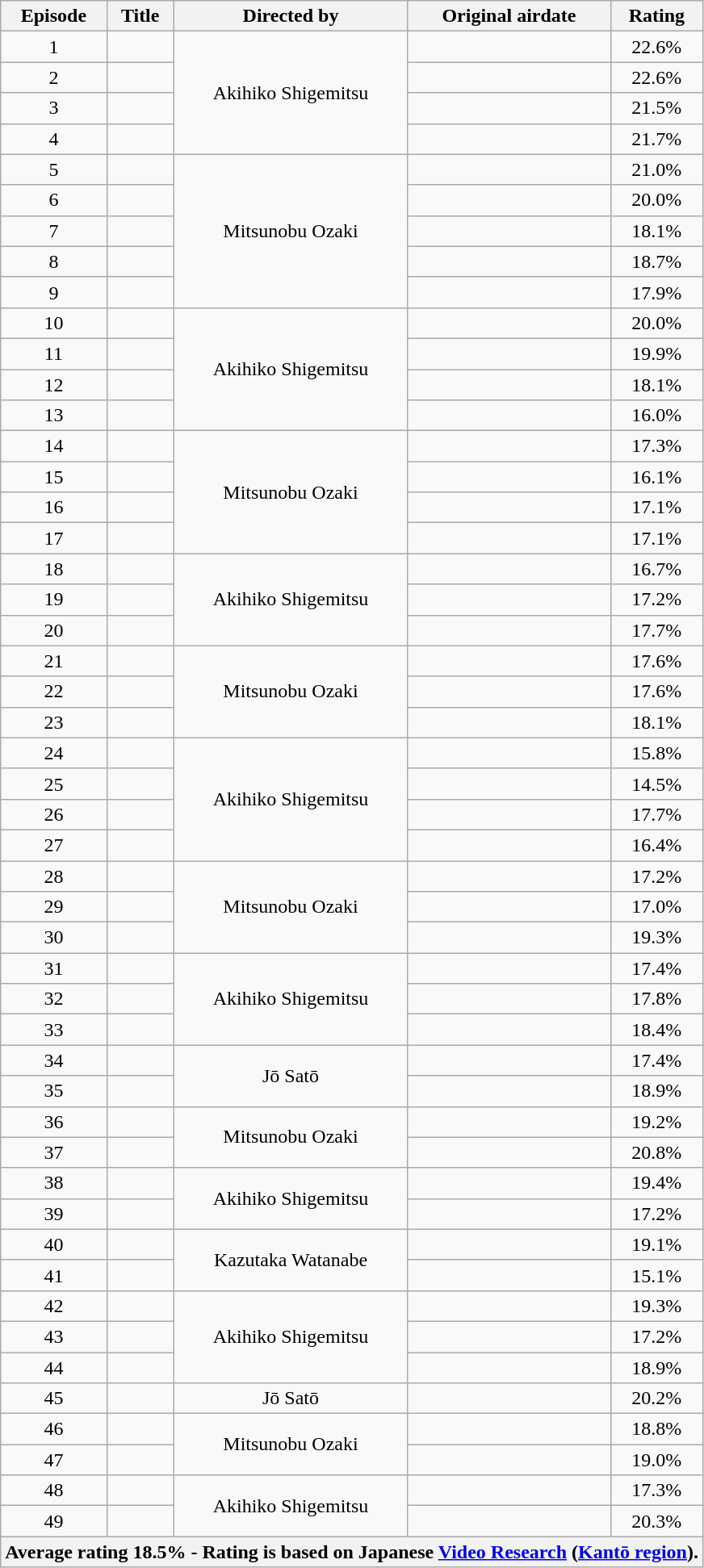<table class="wikitable" style="text-align: center;">
<tr>
<th>Episode</th>
<th>Title</th>
<th>Directed by</th>
<th>Original airdate</th>
<th>Rating</th>
</tr>
<tr>
<td>1</td>
<td></td>
<td rowspan="4">Akihiko Shigemitsu</td>
<td></td>
<td><span>22.6%</span></td>
</tr>
<tr>
<td>2</td>
<td></td>
<td></td>
<td><span>22.6%</span></td>
</tr>
<tr>
<td>3</td>
<td></td>
<td></td>
<td>21.5%</td>
</tr>
<tr>
<td>4</td>
<td></td>
<td></td>
<td>21.7%</td>
</tr>
<tr>
<td>5</td>
<td></td>
<td rowspan="5">Mitsunobu Ozaki</td>
<td></td>
<td>21.0%</td>
</tr>
<tr>
<td>6</td>
<td></td>
<td></td>
<td>20.0%</td>
</tr>
<tr>
<td>7</td>
<td></td>
<td></td>
<td>18.1%</td>
</tr>
<tr>
<td>8</td>
<td></td>
<td></td>
<td>18.7%</td>
</tr>
<tr>
<td>9</td>
<td></td>
<td></td>
<td>17.9%</td>
</tr>
<tr>
<td>10</td>
<td></td>
<td rowspan="4">Akihiko Shigemitsu</td>
<td></td>
<td>20.0%</td>
</tr>
<tr>
<td>11</td>
<td></td>
<td></td>
<td>19.9%</td>
</tr>
<tr>
<td>12</td>
<td></td>
<td></td>
<td>18.1%</td>
</tr>
<tr>
<td>13</td>
<td></td>
<td></td>
<td>16.0%</td>
</tr>
<tr>
<td>14</td>
<td></td>
<td rowspan="4">Mitsunobu Ozaki</td>
<td></td>
<td>17.3%</td>
</tr>
<tr>
<td>15</td>
<td></td>
<td></td>
<td>16.1%</td>
</tr>
<tr>
<td>16</td>
<td></td>
<td></td>
<td>17.1%</td>
</tr>
<tr>
<td>17</td>
<td></td>
<td></td>
<td>17.1%</td>
</tr>
<tr>
<td>18</td>
<td></td>
<td rowspan="3">Akihiko Shigemitsu</td>
<td></td>
<td>16.7%</td>
</tr>
<tr>
<td>19</td>
<td></td>
<td></td>
<td>17.2%</td>
</tr>
<tr>
<td>20</td>
<td></td>
<td></td>
<td>17.7%</td>
</tr>
<tr>
<td>21</td>
<td></td>
<td rowspan="3">Mitsunobu Ozaki</td>
<td></td>
<td>17.6%</td>
</tr>
<tr>
<td>22</td>
<td></td>
<td></td>
<td>17.6%</td>
</tr>
<tr>
<td>23</td>
<td></td>
<td></td>
<td>18.1%</td>
</tr>
<tr>
<td>24</td>
<td></td>
<td rowspan="4">Akihiko Shigemitsu</td>
<td></td>
<td>15.8%</td>
</tr>
<tr>
<td>25</td>
<td></td>
<td></td>
<td><span>14.5%</span></td>
</tr>
<tr>
<td>26</td>
<td></td>
<td></td>
<td>17.7%</td>
</tr>
<tr>
<td>27</td>
<td></td>
<td></td>
<td>16.4%</td>
</tr>
<tr>
<td>28</td>
<td></td>
<td rowspan="3">Mitsunobu Ozaki</td>
<td></td>
<td>17.2%</td>
</tr>
<tr>
<td>29</td>
<td></td>
<td></td>
<td>17.0%</td>
</tr>
<tr>
<td>30</td>
<td></td>
<td></td>
<td>19.3%</td>
</tr>
<tr>
<td>31</td>
<td></td>
<td rowspan="3">Akihiko Shigemitsu</td>
<td></td>
<td>17.4%</td>
</tr>
<tr>
<td>32</td>
<td></td>
<td></td>
<td>17.8%</td>
</tr>
<tr>
<td>33</td>
<td></td>
<td></td>
<td>18.4%</td>
</tr>
<tr>
<td>34</td>
<td></td>
<td rowspan="2">Jō Satō</td>
<td></td>
<td>17.4%</td>
</tr>
<tr>
<td>35</td>
<td></td>
<td></td>
<td>18.9%</td>
</tr>
<tr>
<td>36</td>
<td></td>
<td rowspan="2">Mitsunobu Ozaki</td>
<td></td>
<td>19.2%</td>
</tr>
<tr>
<td>37</td>
<td></td>
<td></td>
<td>20.8%</td>
</tr>
<tr>
<td>38</td>
<td></td>
<td rowspan="2">Akihiko Shigemitsu</td>
<td></td>
<td>19.4%</td>
</tr>
<tr>
<td>39</td>
<td></td>
<td></td>
<td>17.2%</td>
</tr>
<tr>
<td>40</td>
<td></td>
<td rowspan="2">Kazutaka Watanabe</td>
<td></td>
<td>19.1%</td>
</tr>
<tr>
<td>41</td>
<td></td>
<td></td>
<td>15.1%</td>
</tr>
<tr>
<td>42</td>
<td></td>
<td rowspan="3">Akihiko Shigemitsu</td>
<td></td>
<td>19.3%</td>
</tr>
<tr>
<td>43</td>
<td></td>
<td></td>
<td>17.2%</td>
</tr>
<tr>
<td>44</td>
<td></td>
<td></td>
<td>18.9%</td>
</tr>
<tr>
<td>45</td>
<td></td>
<td>Jō Satō</td>
<td></td>
<td>20.2%</td>
</tr>
<tr>
<td>46</td>
<td></td>
<td rowspan="2">Mitsunobu Ozaki</td>
<td></td>
<td>18.8%</td>
</tr>
<tr>
<td>47</td>
<td></td>
<td></td>
<td>19.0%</td>
</tr>
<tr>
<td>48</td>
<td></td>
<td rowspan="2">Akihiko Shigemitsu</td>
<td></td>
<td>17.3%</td>
</tr>
<tr>
<td>49</td>
<td></td>
<td></td>
<td>20.3%</td>
</tr>
<tr>
<th colspan="5">Average rating 18.5% - Rating is based on Japanese <a href='#'>Video Research</a> (<a href='#'>Kantō region</a>).</th>
</tr>
</table>
